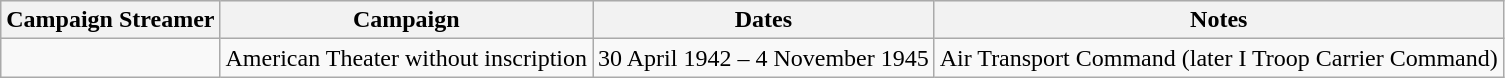<table class="wikitable">
<tr style="background:#efefef;">
<th>Campaign Streamer</th>
<th>Campaign</th>
<th>Dates</th>
<th>Notes</th>
</tr>
<tr>
<td></td>
<td>American Theater without inscription</td>
<td>30 April 1942 – 4 November 1945</td>
<td>Air Transport Command (later I Troop Carrier Command)</td>
</tr>
</table>
